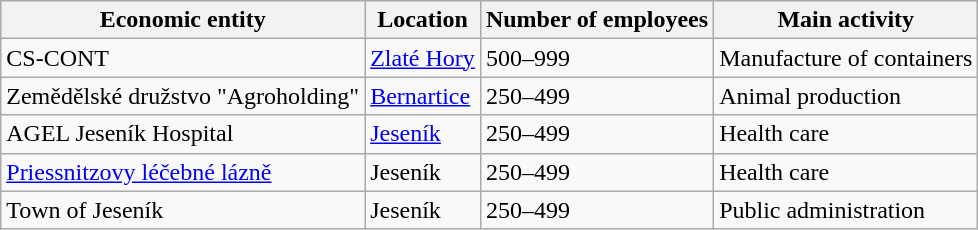<table class="wikitable sortable">
<tr>
<th>Economic entity</th>
<th>Location</th>
<th>Number of employees</th>
<th>Main activity</th>
</tr>
<tr>
<td>CS-CONT</td>
<td><a href='#'>Zlaté Hory</a></td>
<td>500–999</td>
<td>Manufacture of containers</td>
</tr>
<tr>
<td>Zemědělské družstvo "Agroholding"</td>
<td><a href='#'>Bernartice</a></td>
<td>250–499</td>
<td>Animal production</td>
</tr>
<tr>
<td>AGEL Jeseník Hospital</td>
<td><a href='#'>Jeseník</a></td>
<td>250–499</td>
<td>Health care</td>
</tr>
<tr>
<td><a href='#'>Priessnitzovy léčebné lázně</a></td>
<td>Jeseník</td>
<td>250–499</td>
<td>Health care</td>
</tr>
<tr>
<td>Town of Jeseník</td>
<td>Jeseník</td>
<td>250–499</td>
<td>Public administration</td>
</tr>
</table>
